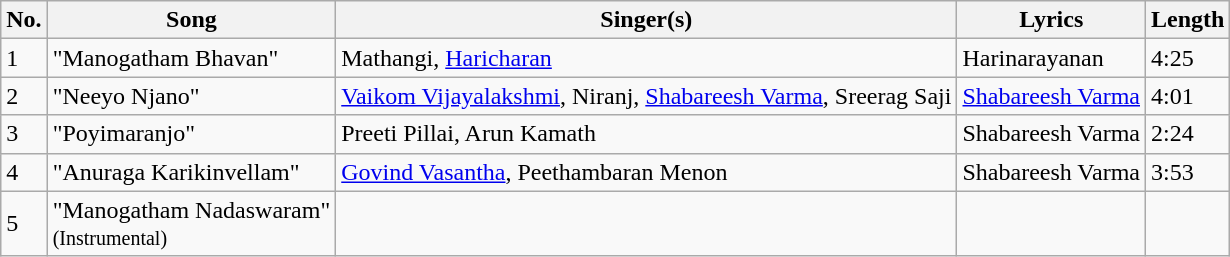<table class="wikitable">
<tr>
<th>No.</th>
<th>Song</th>
<th>Singer(s)</th>
<th>Lyrics</th>
<th>Length</th>
</tr>
<tr>
<td>1</td>
<td>"Manogatham Bhavan"</td>
<td>Mathangi, <a href='#'>Haricharan</a></td>
<td>Harinarayanan</td>
<td>4:25</td>
</tr>
<tr>
<td>2</td>
<td>"Neeyo Njano"</td>
<td><a href='#'>Vaikom Vijayalakshmi</a>, Niranj, <a href='#'>Shabareesh Varma</a>, Sreerag Saji</td>
<td><a href='#'>Shabareesh Varma</a></td>
<td>4:01</td>
</tr>
<tr>
<td>3</td>
<td>"Poyimaranjo"</td>
<td>Preeti Pillai, Arun Kamath</td>
<td>Shabareesh Varma</td>
<td>2:24</td>
</tr>
<tr>
<td>4</td>
<td>"Anuraga Karikinvellam"</td>
<td><a href='#'>Govind Vasantha</a>, Peethambaran Menon</td>
<td>Shabareesh Varma</td>
<td>3:53</td>
</tr>
<tr>
<td>5</td>
<td>"Manogatham Nadaswaram"<br><small>(Instrumental)</small></td>
<td></td>
<td></td>
<td></td>
</tr>
</table>
